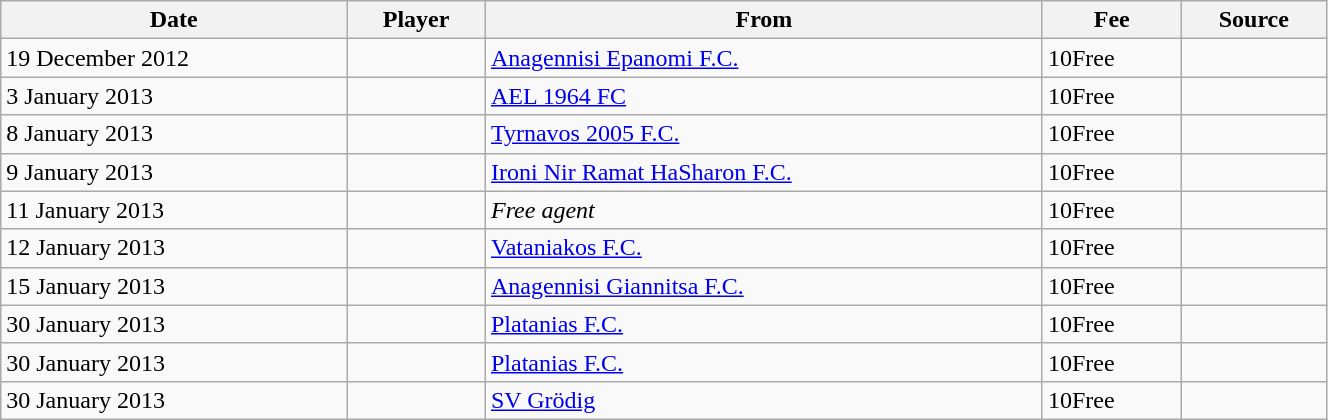<table class="wikitable sortable" style="text-align:center; width:70%; text-align:left;">
<tr>
<th>Date</th>
<th>Player</th>
<th>From</th>
<th>Fee</th>
<th>Source</th>
</tr>
<tr>
<td>19 December 2012</td>
<td> </td>
<td> <a href='#'>Anagennisi Epanomi F.C.</a></td>
<td><span>10</span>Free</td>
<td style="text-align:center;"></td>
</tr>
<tr>
<td>3 January 2013</td>
<td> </td>
<td> <a href='#'>AEL 1964 FC</a></td>
<td><span>10</span>Free</td>
<td style="text-align:center;"></td>
</tr>
<tr>
<td>8 January 2013</td>
<td> </td>
<td> <a href='#'>Tyrnavos 2005 F.C.</a></td>
<td><span>10</span>Free</td>
<td style="text-align:center;"></td>
</tr>
<tr>
<td>9 January 2013</td>
<td> </td>
<td> <a href='#'>Ironi Nir Ramat HaSharon F.C.</a></td>
<td><span>10</span>Free</td>
<td style="text-align:center;"></td>
</tr>
<tr>
<td>11 January 2013</td>
<td> </td>
<td><em>Free agent</em></td>
<td><span>10</span>Free</td>
<td style="text-align:center;"></td>
</tr>
<tr>
<td>12 January 2013</td>
<td> </td>
<td> <a href='#'>Vataniakos F.C.</a></td>
<td><span>10</span>Free</td>
<td style="text-align:center;"></td>
</tr>
<tr>
<td>15 January 2013</td>
<td> </td>
<td> <a href='#'>Anagennisi Giannitsa F.C.</a></td>
<td><span>10</span>Free</td>
<td style="text-align:center;"></td>
</tr>
<tr>
<td>30 January 2013</td>
<td> </td>
<td> <a href='#'>Platanias F.C.</a></td>
<td><span>10</span>Free</td>
<td style="text-align:center;"></td>
</tr>
<tr>
<td>30 January 2013</td>
<td> </td>
<td> <a href='#'>Platanias F.C.</a></td>
<td><span>10</span>Free</td>
<td style="text-align:center;"></td>
</tr>
<tr>
<td>30 January 2013</td>
<td> </td>
<td> <a href='#'>SV Grödig</a></td>
<td><span>10</span>Free</td>
<td style="text-align:center;"></td>
</tr>
</table>
